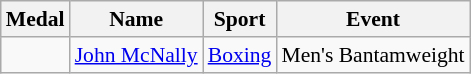<table class="wikitable sortable" style="font-size:90%">
<tr>
<th>Medal</th>
<th>Name</th>
<th>Sport</th>
<th>Event</th>
</tr>
<tr>
<td></td>
<td><a href='#'>John McNally</a></td>
<td><a href='#'>Boxing</a></td>
<td>Men's Bantamweight</td>
</tr>
</table>
